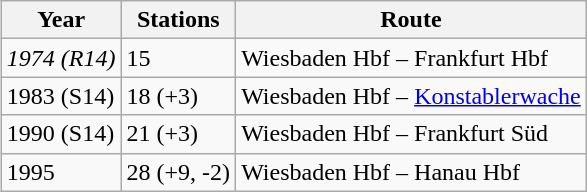<table class="wikitable" style="float:right; margin:1em">
<tr>
<th>Year</th>
<th>Stations</th>
<th>Route</th>
</tr>
<tr>
<td><em>1974 (R14)</em></td>
<td>15</td>
<td>Wiesbaden Hbf – Frankfurt Hbf</td>
</tr>
<tr>
<td>1983 (S14)</td>
<td>18 (+3)</td>
<td>Wiesbaden Hbf – <a href='#'>Konstablerwache</a></td>
</tr>
<tr>
<td>1990 (S14)</td>
<td>21 (+3)</td>
<td>Wiesbaden Hbf – Frankfurt Süd</td>
</tr>
<tr>
<td>1995</td>
<td>28 (+9, -2)</td>
<td>Wiesbaden Hbf – Hanau Hbf</td>
</tr>
</table>
